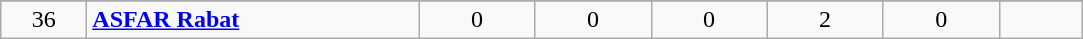<table class="wikitable sortable" style="text-align: center;">
<tr>
</tr>
<tr>
<td width="50">36</td>
<td width="214" align="left"> <strong><a href='#'>ASFAR Rabat</a></strong></td>
<td width="70">0</td>
<td width="70">0</td>
<td width="70">0</td>
<td width="70">2</td>
<td width="70">0</td>
<td width="48"><strong></strong></td>
</tr>
</table>
